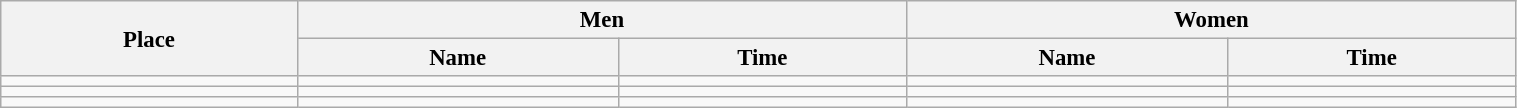<table class=wikitable style="font-size:95%" width="80%">
<tr>
<th rowspan="2">Place</th>
<th colspan="2">Men</th>
<th colspan="2">Women</th>
</tr>
<tr>
<th>Name</th>
<th>Time</th>
<th>Name</th>
<th>Time</th>
</tr>
<tr>
<td align="center"></td>
<td></td>
<td></td>
<td></td>
<td></td>
</tr>
<tr>
<td align="center"></td>
<td></td>
<td></td>
<td></td>
<td></td>
</tr>
<tr>
<td align="center"></td>
<td></td>
<td></td>
<td></td>
<td></td>
</tr>
</table>
